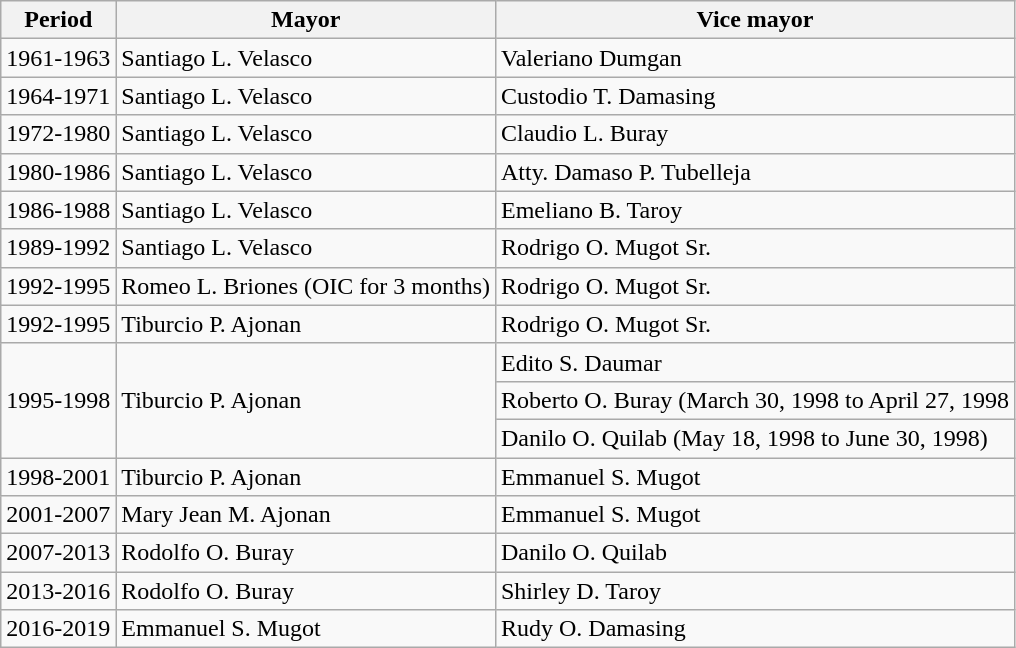<table class="wikitable">
<tr>
<th>Period</th>
<th>Mayor</th>
<th>Vice mayor</th>
</tr>
<tr>
<td>1961-1963</td>
<td>Santiago L. Velasco</td>
<td>Valeriano Dumgan</td>
</tr>
<tr>
<td>1964-1971</td>
<td>Santiago L. Velasco</td>
<td>Custodio T. Damasing</td>
</tr>
<tr>
<td>1972-1980</td>
<td>Santiago L. Velasco</td>
<td>Claudio L. Buray</td>
</tr>
<tr>
<td>1980-1986</td>
<td>Santiago L. Velasco</td>
<td>Atty. Damaso P. Tubelleja</td>
</tr>
<tr>
<td>1986-1988</td>
<td>Santiago L. Velasco</td>
<td>Emeliano B. Taroy</td>
</tr>
<tr>
<td>1989-1992</td>
<td>Santiago L. Velasco</td>
<td>Rodrigo O. Mugot Sr.</td>
</tr>
<tr>
<td>1992-1995</td>
<td>Romeo L. Briones (OIC for 3 months)</td>
<td>Rodrigo O. Mugot Sr.</td>
</tr>
<tr>
<td>1992-1995</td>
<td>Tiburcio P. Ajonan</td>
<td>Rodrigo O. Mugot Sr.</td>
</tr>
<tr>
<td rowspan="3">1995-1998</td>
<td rowspan="3">Tiburcio P. Ajonan</td>
<td>Edito S. Daumar</td>
</tr>
<tr>
<td>Roberto O. Buray (March 30, 1998 to April 27, 1998</td>
</tr>
<tr>
<td>Danilo O. Quilab (May 18, 1998 to June 30, 1998)</td>
</tr>
<tr>
<td>1998-2001</td>
<td>Tiburcio P. Ajonan</td>
<td>Emmanuel S. Mugot</td>
</tr>
<tr>
<td>2001-2007</td>
<td>Mary Jean M. Ajonan</td>
<td>Emmanuel S. Mugot</td>
</tr>
<tr>
<td>2007-2013</td>
<td>Rodolfo O. Buray</td>
<td>Danilo O. Quilab</td>
</tr>
<tr>
<td>2013-2016</td>
<td>Rodolfo O. Buray</td>
<td>Shirley D. Taroy</td>
</tr>
<tr>
<td>2016-2019</td>
<td>Emmanuel S. Mugot</td>
<td>Rudy O. Damasing</td>
</tr>
</table>
